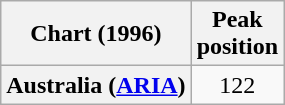<table class="wikitable plainrowheaders">
<tr>
<th scope="col">Chart (1996)</th>
<th scope="col">Peak<br>position</th>
</tr>
<tr>
<th scope="row">Australia (<a href='#'>ARIA</a>)</th>
<td align="center">122</td>
</tr>
</table>
